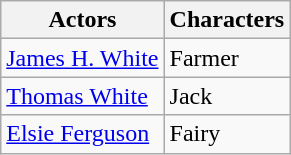<table class="wikitable">
<tr>
<th>Actors</th>
<th>Characters</th>
</tr>
<tr>
<td><a href='#'>James H. White</a></td>
<td>Farmer</td>
</tr>
<tr>
<td><a href='#'>Thomas White</a></td>
<td>Jack</td>
</tr>
<tr>
<td><a href='#'>Elsie Ferguson</a></td>
<td>Fairy</td>
</tr>
</table>
